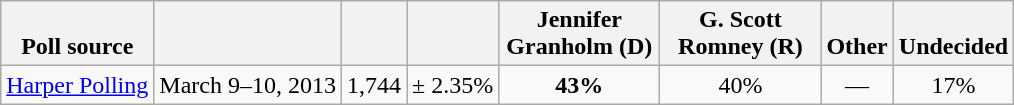<table class="wikitable" style="text-align:center">
<tr valign= bottom>
<th>Poll source</th>
<th></th>
<th></th>
<th></th>
<th style="width:100px;">Jennifer<br>Granholm (D)</th>
<th style="width:100px;">G. Scott<br>Romney (R)</th>
<th>Other</th>
<th>Undecided</th>
</tr>
<tr>
<td align=left><a href='#'>Harper Polling</a></td>
<td>March 9–10, 2013</td>
<td>1,744</td>
<td>± 2.35%</td>
<td><strong>43%</strong></td>
<td>40%</td>
<td>—</td>
<td>17%</td>
</tr>
</table>
